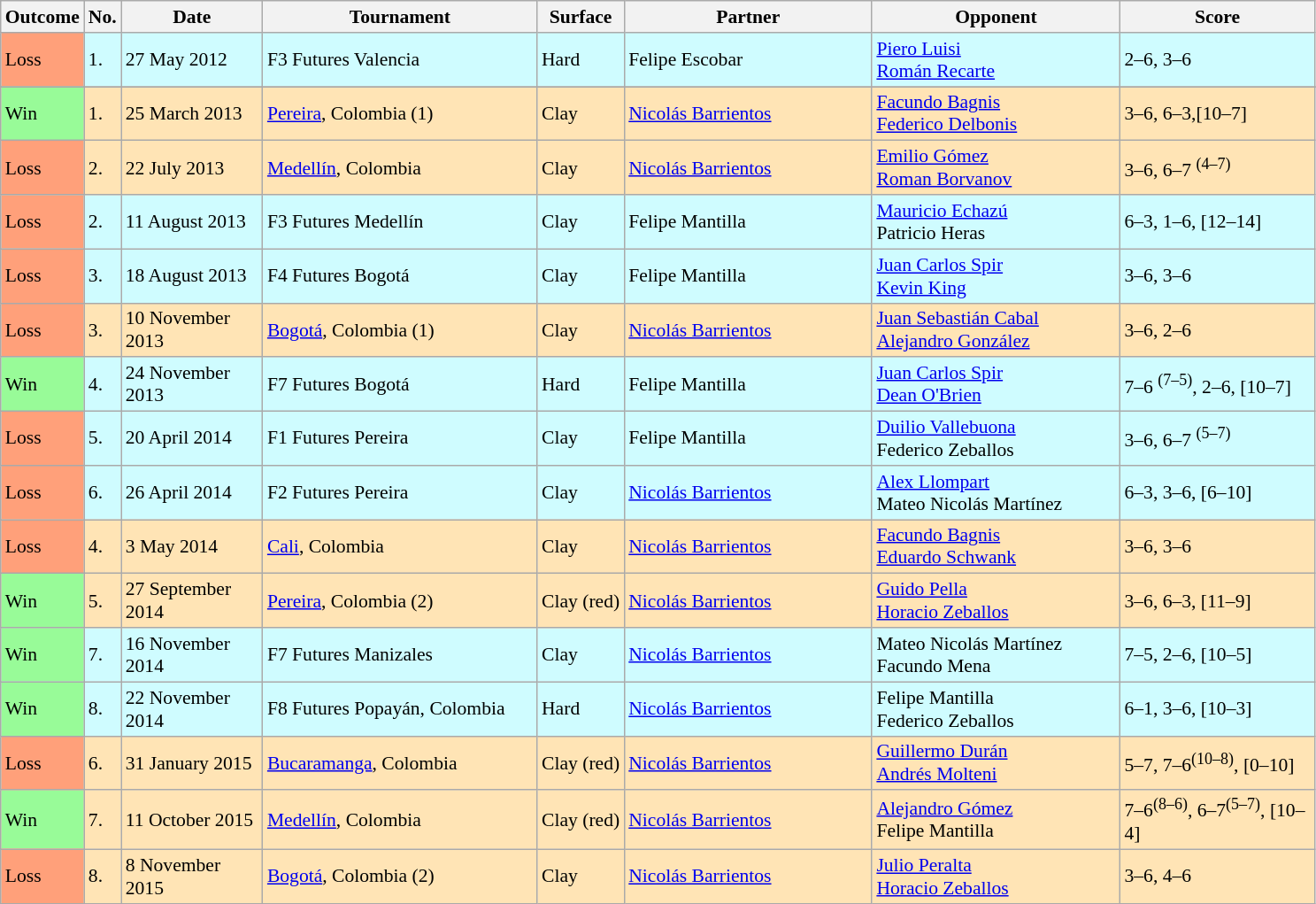<table class="sortable wikitable" style=font-size:90%>
<tr>
<th>Outcome</th>
<th>No.</th>
<th width=100>Date</th>
<th width=200>Tournament</th>
<th>Surface</th>
<th width=180>Partner</th>
<th width=180>Opponent</th>
<th width=140 class=unsortable>Score</th>
</tr>
<tr bgcolor=CFFCFF>
<td style="background:#ffa07a;">Loss</td>
<td>1.</td>
<td>27 May 2012</td>
<td>F3 Futures Valencia</td>
<td>Hard</td>
<td> Felipe Escobar</td>
<td> <a href='#'>Piero Luisi</a><br> <a href='#'>Román Recarte</a></td>
<td>2–6, 3–6</td>
</tr>
<tr bgcolor="#e5d1cb">
</tr>
<tr bgcolor=moccasin>
<td style="background:#98fb98;">Win</td>
<td>1.</td>
<td>25 March 2013</td>
<td><a href='#'>Pereira</a>, Colombia (1)</td>
<td>Clay</td>
<td> <a href='#'>Nicolás Barrientos</a></td>
<td> <a href='#'>Facundo Bagnis</a><br> <a href='#'>Federico Delbonis</a></td>
<td>3–6, 6–3,[10–7]</td>
</tr>
<tr bgcolor=moccasin>
<td style="background:#ffa07a;">Loss</td>
<td>2.</td>
<td>22 July 2013</td>
<td><a href='#'>Medellín</a>, Colombia</td>
<td>Clay</td>
<td> <a href='#'>Nicolás Barrientos</a></td>
<td> <a href='#'>Emilio Gómez</a><br> <a href='#'>Roman Borvanov</a></td>
<td>3–6, 6–7 <sup>(4–7)</sup></td>
</tr>
<tr bgcolor=CFFCFF>
<td style="background:#ffa07a;">Loss</td>
<td>2.</td>
<td>11 August 2013</td>
<td>F3 Futures Medellín</td>
<td>Clay</td>
<td> Felipe Mantilla</td>
<td> <a href='#'>Mauricio Echazú</a><br> Patricio Heras</td>
<td>6–3, 1–6, [12–14]</td>
</tr>
<tr bgcolor=CFFCFF>
<td style="background:#ffa07a;">Loss</td>
<td>3.</td>
<td>18 August 2013</td>
<td>F4 Futures Bogotá</td>
<td>Clay</td>
<td> Felipe Mantilla</td>
<td> <a href='#'>Juan Carlos Spir</a><br> <a href='#'>Kevin King</a></td>
<td>3–6, 3–6</td>
</tr>
<tr bgcolor=moccasin>
<td style="background:#ffa07a;">Loss</td>
<td>3.</td>
<td>10 November 2013</td>
<td><a href='#'>Bogotá</a>, Colombia (1)</td>
<td>Clay</td>
<td> <a href='#'>Nicolás Barrientos</a></td>
<td> <a href='#'>Juan Sebastián Cabal</a><br> <a href='#'>Alejandro González</a></td>
<td>3–6, 2–6</td>
</tr>
<tr bgcolor=CFFCFF>
<td style="background:#98fb98;">Win</td>
<td>4.</td>
<td>24 November 2013</td>
<td>F7 Futures Bogotá</td>
<td>Hard</td>
<td> Felipe Mantilla</td>
<td> <a href='#'>Juan Carlos Spir</a><br> <a href='#'>Dean O'Brien</a></td>
<td>7–6 <sup>(7–5)</sup>, 2–6, [10–7]</td>
</tr>
<tr bgcolor=CFFCFF>
<td style="background:#ffa07a;">Loss</td>
<td>5.</td>
<td>20 April 2014</td>
<td>F1 Futures Pereira</td>
<td>Clay</td>
<td> Felipe Mantilla</td>
<td> <a href='#'>Duilio Vallebuona</a><br> Federico Zeballos</td>
<td>3–6, 6–7 <sup>(5–7)</sup></td>
</tr>
<tr bgcolor=CFFCFF>
<td style="background:#ffa07a;">Loss</td>
<td>6.</td>
<td>26 April 2014</td>
<td>F2 Futures Pereira</td>
<td>Clay</td>
<td> <a href='#'>Nicolás Barrientos</a></td>
<td> <a href='#'>Alex Llompart</a><br> Mateo Nicolás Martínez</td>
<td>6–3, 3–6, [6–10]</td>
</tr>
<tr bgcolor=moccasin>
<td style="background:#ffa07a;">Loss</td>
<td>4.</td>
<td>3 May 2014</td>
<td><a href='#'>Cali</a>, Colombia</td>
<td>Clay</td>
<td> <a href='#'>Nicolás Barrientos</a></td>
<td> <a href='#'>Facundo Bagnis</a><br> <a href='#'>Eduardo Schwank</a></td>
<td>3–6, 3–6</td>
</tr>
<tr bgcolor=moccasin>
<td style="background:#98fb98;">Win</td>
<td>5.</td>
<td>27 September 2014</td>
<td><a href='#'>Pereira</a>, Colombia (2)</td>
<td>Clay (red)</td>
<td> <a href='#'>Nicolás Barrientos</a></td>
<td> <a href='#'>Guido Pella</a><br> <a href='#'>Horacio Zeballos</a></td>
<td>3–6, 6–3, [11–9]</td>
</tr>
<tr bgcolor=CFFCFF>
<td style="background:#98fb98;">Win</td>
<td>7.</td>
<td>16 November 2014</td>
<td>F7 Futures Manizales</td>
<td>Clay</td>
<td> <a href='#'>Nicolás Barrientos</a></td>
<td> Mateo Nicolás Martínez<br> Facundo Mena</td>
<td>7–5, 2–6, [10–5]</td>
</tr>
<tr bgcolor=CFFCFF>
<td style="background:#98fb98;">Win</td>
<td>8.</td>
<td>22 November 2014</td>
<td>F8 Futures Popayán, Colombia</td>
<td>Hard</td>
<td> <a href='#'>Nicolás Barrientos</a></td>
<td> Felipe Mantilla<br> Federico Zeballos</td>
<td>6–1, 3–6, [10–3]</td>
</tr>
<tr bgcolor=moccasin>
<td style="background:#ffa07a;">Loss</td>
<td>6.</td>
<td>31 January 2015</td>
<td><a href='#'>Bucaramanga</a>, Colombia</td>
<td>Clay (red)</td>
<td> <a href='#'>Nicolás Barrientos</a></td>
<td> <a href='#'>Guillermo Durán</a><br> <a href='#'>Andrés Molteni</a></td>
<td>5–7, 7–6<sup>(10–8)</sup>, [0–10]</td>
</tr>
<tr bgcolor=moccasin>
<td style="background:#98fb98;">Win</td>
<td>7.</td>
<td>11 October 2015</td>
<td><a href='#'>Medellín</a>, Colombia</td>
<td>Clay (red)</td>
<td> <a href='#'>Nicolás Barrientos</a></td>
<td> <a href='#'>Alejandro Gómez</a><br> Felipe Mantilla</td>
<td>7–6<sup>(8–6)</sup>, 6–7<sup>(5–7)</sup>, [10–4]</td>
</tr>
<tr bgcolor=moccasin>
<td style="background:#ffa07a;">Loss</td>
<td>8.</td>
<td>8 November 2015</td>
<td><a href='#'>Bogotá</a>, Colombia (2)</td>
<td>Clay</td>
<td> <a href='#'>Nicolás Barrientos</a></td>
<td> <a href='#'>Julio Peralta</a><br> <a href='#'>Horacio Zeballos</a></td>
<td>3–6, 4–6</td>
</tr>
</table>
